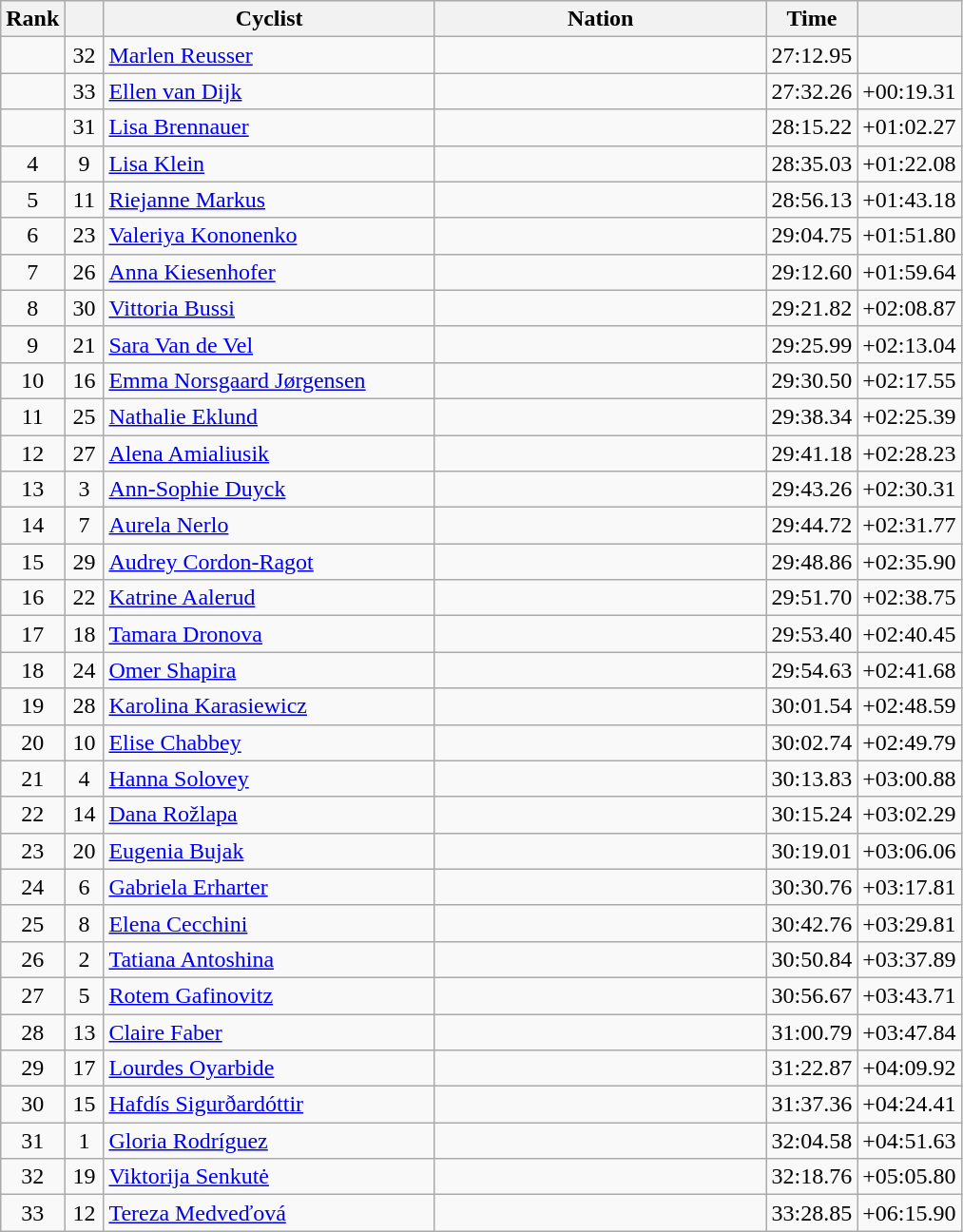<table class="wikitable sortable" style="text-align:center">
<tr style="background:#efefef;">
<th width="30">Rank</th>
<th width="20"></th>
<th width="225">Cyclist</th>
<th width="225">Nation</th>
<th width="55">Time</th>
<th width="55"></th>
</tr>
<tr>
<td></td>
<td>32</td>
<td align="left"><a href='#'>Marlen Reusser</a></td>
<td align="left"></td>
<td>27:12.95</td>
<td></td>
</tr>
<tr>
<td></td>
<td>33</td>
<td align="left"><a href='#'>Ellen van Dijk</a></td>
<td align="left"></td>
<td>27:32.26</td>
<td>+00:19.31</td>
</tr>
<tr>
<td></td>
<td>31</td>
<td align="left"><a href='#'>Lisa Brennauer</a></td>
<td align="left"></td>
<td>28:15.22</td>
<td>+01:02.27</td>
</tr>
<tr>
<td>4</td>
<td>9</td>
<td align="left"><a href='#'>Lisa Klein</a></td>
<td align="left"></td>
<td>28:35.03</td>
<td>+01:22.08</td>
</tr>
<tr>
<td>5</td>
<td>11</td>
<td align="left"><a href='#'>Riejanne Markus</a></td>
<td align="left"></td>
<td>28:56.13</td>
<td>+01:43.18</td>
</tr>
<tr>
<td>6</td>
<td>23</td>
<td align="left"><a href='#'>Valeriya Kononenko</a></td>
<td align="left"></td>
<td>29:04.75</td>
<td>+01:51.80</td>
</tr>
<tr>
<td>7</td>
<td>26</td>
<td align="left"><a href='#'>Anna Kiesenhofer</a></td>
<td align="left"></td>
<td>29:12.60</td>
<td>+01:59.64</td>
</tr>
<tr>
<td>8</td>
<td>30</td>
<td align="left"><a href='#'>Vittoria Bussi</a></td>
<td align="left"></td>
<td>29:21.82</td>
<td>+02:08.87</td>
</tr>
<tr>
<td>9</td>
<td>21</td>
<td align="left"><a href='#'>Sara Van de Vel</a></td>
<td align="left"></td>
<td>29:25.99</td>
<td>+02:13.04</td>
</tr>
<tr>
<td>10</td>
<td>16</td>
<td align="left"><a href='#'>Emma Norsgaard Jørgensen</a></td>
<td align="left"></td>
<td>29:30.50</td>
<td>+02:17.55</td>
</tr>
<tr>
<td>11</td>
<td>25</td>
<td align="left"><a href='#'>Nathalie Eklund</a></td>
<td align="left"></td>
<td>29:38.34</td>
<td>+02:25.39</td>
</tr>
<tr>
<td>12</td>
<td>27</td>
<td align="left"><a href='#'>Alena Amialiusik</a></td>
<td align="left"></td>
<td>29:41.18</td>
<td>+02:28.23</td>
</tr>
<tr>
<td>13</td>
<td>3</td>
<td align="left"><a href='#'>Ann-Sophie Duyck</a></td>
<td align="left"></td>
<td>29:43.26</td>
<td>+02:30.31</td>
</tr>
<tr>
<td>14</td>
<td>7</td>
<td align="left"><a href='#'>Aurela Nerlo</a></td>
<td align="left"></td>
<td>29:44.72</td>
<td>+02:31.77</td>
</tr>
<tr>
<td>15</td>
<td>29</td>
<td align="left"><a href='#'>Audrey Cordon-Ragot</a></td>
<td align="left"></td>
<td>29:48.86</td>
<td>+02:35.90</td>
</tr>
<tr>
<td>16</td>
<td>22</td>
<td align="left"><a href='#'>Katrine Aalerud</a></td>
<td align="left"></td>
<td>29:51.70</td>
<td>+02:38.75</td>
</tr>
<tr>
<td>17</td>
<td>18</td>
<td align="left"><a href='#'>Tamara Dronova</a></td>
<td align="left"></td>
<td>29:53.40</td>
<td>+02:40.45</td>
</tr>
<tr>
<td>18</td>
<td>24</td>
<td align="left"><a href='#'>Omer Shapira</a></td>
<td align="left"></td>
<td>29:54.63</td>
<td>+02:41.68</td>
</tr>
<tr>
<td>19</td>
<td>28</td>
<td align="left"><a href='#'>Karolina Karasiewicz</a></td>
<td align="left"></td>
<td>30:01.54</td>
<td>+02:48.59</td>
</tr>
<tr>
<td>20</td>
<td>10</td>
<td align="left"><a href='#'>Elise Chabbey</a></td>
<td align="left"></td>
<td>30:02.74</td>
<td>+02:49.79</td>
</tr>
<tr>
<td>21</td>
<td>4</td>
<td align="left"><a href='#'>Hanna Solovey</a></td>
<td align="left"></td>
<td>30:13.83</td>
<td>+03:00.88</td>
</tr>
<tr>
<td>22</td>
<td>14</td>
<td align="left"><a href='#'>Dana Rožlapa</a></td>
<td align="left"></td>
<td>30:15.24</td>
<td>+03:02.29</td>
</tr>
<tr>
<td>23</td>
<td>20</td>
<td align="left"><a href='#'>Eugenia Bujak</a></td>
<td align="left"></td>
<td>30:19.01</td>
<td>+03:06.06</td>
</tr>
<tr>
<td>24</td>
<td>6</td>
<td align="left"><a href='#'>Gabriela Erharter</a></td>
<td align="left"></td>
<td>30:30.76</td>
<td>+03:17.81</td>
</tr>
<tr>
<td>25</td>
<td>8</td>
<td align="left"><a href='#'>Elena Cecchini</a></td>
<td align="left"></td>
<td>30:42.76</td>
<td>+03:29.81</td>
</tr>
<tr>
<td>26</td>
<td>2</td>
<td align="left"><a href='#'>Tatiana Antoshina</a></td>
<td align="left"></td>
<td>30:50.84</td>
<td>+03:37.89</td>
</tr>
<tr>
<td>27</td>
<td>5</td>
<td align="left"><a href='#'>Rotem Gafinovitz</a></td>
<td align="left"></td>
<td>30:56.67</td>
<td>+03:43.71</td>
</tr>
<tr>
<td>28</td>
<td>13</td>
<td align="left"><a href='#'>Claire Faber</a></td>
<td align="left"></td>
<td>31:00.79</td>
<td>+03:47.84</td>
</tr>
<tr>
<td>29</td>
<td>17</td>
<td align="left"><a href='#'>Lourdes Oyarbide</a></td>
<td align="left"></td>
<td>31:22.87</td>
<td>+04:09.92</td>
</tr>
<tr>
<td>30</td>
<td>15</td>
<td align="left"><a href='#'>Hafdís Sigurðardóttir</a></td>
<td align="left"></td>
<td>31:37.36</td>
<td>+04:24.41</td>
</tr>
<tr>
<td>31</td>
<td>1</td>
<td align="left"><a href='#'>Gloria Rodríguez</a></td>
<td align="left"></td>
<td>32:04.58</td>
<td>+04:51.63</td>
</tr>
<tr>
<td>32</td>
<td>19</td>
<td align="left"><a href='#'>Viktorija Senkutė</a></td>
<td align="left"></td>
<td>32:18.76</td>
<td>+05:05.80</td>
</tr>
<tr>
<td>33</td>
<td>12</td>
<td align="left"><a href='#'>Tereza Medveďová</a></td>
<td align="left"></td>
<td>33:28.85</td>
<td>+06:15.90</td>
</tr>
</table>
